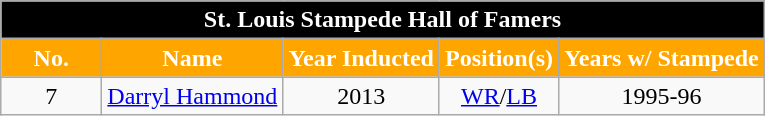<table class="wikitable sortable">
<tr>
<td colspan="5" style= "background: black; color: white" align="center"><strong>St. Louis Stampede Hall of Famers</strong></td>
</tr>
<tr>
<th width=60px style="background: orange; color: white">No.</th>
<th style="background: orange; color: white">Name</th>
<th style="background: orange; color: white">Year Inducted</th>
<th style="background: orange; color: white">Position(s)</th>
<th style="background: orange; color: white">Years w/ Stampede</th>
</tr>
<tr>
<td style="text-align:center;">7</td>
<td><a href='#'>Darryl Hammond</a></td>
<td style="text-align:center;">2013</td>
<td style="text-align:center;"><a href='#'>WR</a>/<a href='#'>LB</a></td>
<td style="text-align:center;">1995-96</td>
</tr>
</table>
